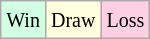<table class="wikitable">
<tr>
<td style="background-color: #d0ffe3;"><small>Win</small></td>
<td style="background-color: #ffffdd;"><small>Draw</small></td>
<td style="background-color: #ffd0e3;"><small>Loss</small></td>
</tr>
</table>
